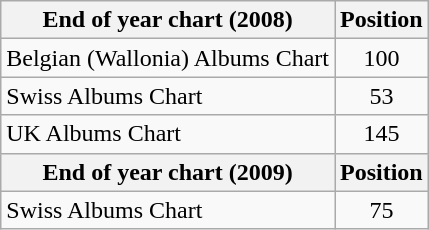<table class="wikitable sortable">
<tr>
<th>End of year chart (2008)</th>
<th>Position</th>
</tr>
<tr>
<td>Belgian (Wallonia) Albums Chart</td>
<td style="text-align:center;">100</td>
</tr>
<tr>
<td>Swiss Albums Chart</td>
<td style="text-align:center;">53</td>
</tr>
<tr>
<td>UK Albums Chart</td>
<td style="text-align:center;">145</td>
</tr>
<tr>
<th>End of year chart (2009)</th>
<th>Position</th>
</tr>
<tr>
<td>Swiss Albums Chart</td>
<td style="text-align:center;">75</td>
</tr>
</table>
